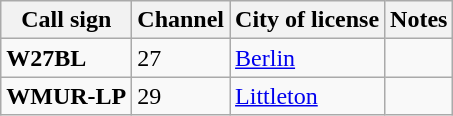<table class="wikitable">
<tr>
<th>Call sign</th>
<th>Channel</th>
<th>City of license</th>
<th>Notes</th>
</tr>
<tr>
<td><strong>W27BL</strong></td>
<td>27</td>
<td><a href='#'>Berlin</a></td>
<td></td>
</tr>
<tr>
<td><strong>WMUR-LP</strong></td>
<td>29</td>
<td><a href='#'>Littleton</a></td>
<td></td>
</tr>
</table>
